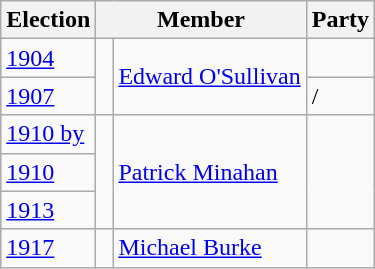<table class="wikitable">
<tr>
<th>Election</th>
<th colspan="2">Member</th>
<th>Party</th>
</tr>
<tr>
<td><a href='#'>1904</a></td>
<td rowspan="2" > </td>
<td rowspan="2"><a href='#'>Edward O'Sullivan</a></td>
<td></td>
</tr>
<tr>
<td><a href='#'>1907</a></td>
<td> / </td>
</tr>
<tr>
<td><a href='#'>1910 by</a></td>
<td rowspan="3" > </td>
<td rowspan="3"><a href='#'>Patrick Minahan</a></td>
<td rowspan="3"></td>
</tr>
<tr>
<td><a href='#'>1910</a></td>
</tr>
<tr>
<td><a href='#'>1913</a></td>
</tr>
<tr>
<td><a href='#'>1917</a></td>
<td> </td>
<td><a href='#'>Michael Burke</a></td>
<td></td>
</tr>
</table>
